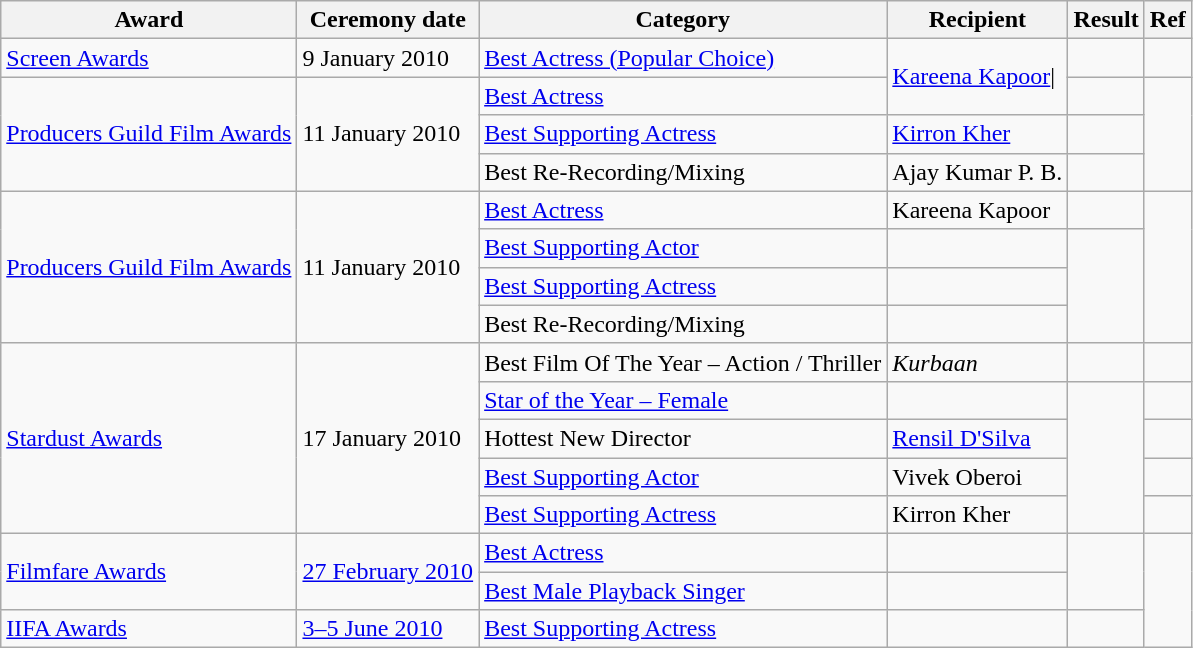<table class="wikitable sortable">
<tr>
<th>Award</th>
<th>Ceremony date</th>
<th>Category</th>
<th>Recipient</th>
<th>Result</th>
<th>Ref</th>
</tr>
<tr>
<td><a href='#'>Screen Awards</a></td>
<td>9 January 2010</td>
<td><a href='#'>Best Actress (Popular Choice)</a></td>
<td rowspan="2"><a href='#'>Kareena Kapoor</a>|</td>
<td></td>
</tr>
<tr>
<td rowspan="3"><a href='#'>Producers Guild Film Awards</a></td>
<td rowspan="3">11 January 2010</td>
<td><a href='#'>Best Actress</a></td>
<td></td>
<td rowspan="3"></td>
</tr>
<tr>
<td><a href='#'>Best Supporting Actress</a></td>
<td><a href='#'>Kirron Kher</a></td>
<td></td>
</tr>
<tr>
<td>Best Re-Recording/Mixing</td>
<td>Ajay Kumar P. B.</td>
<td></td>
</tr>
<tr>
<td rowspan="4"><a href='#'>Producers Guild Film Awards</a></td>
<td rowspan="4">11 January 2010</td>
<td><a href='#'>Best Actress</a></td>
<td>Kareena Kapoor</td>
<td></td>
<td rowspan="4"></td>
</tr>
<tr>
<td><a href='#'>Best Supporting Actor</a></td>
<td></td>
</tr>
<tr>
<td><a href='#'>Best Supporting Actress</a></td>
<td></td>
</tr>
<tr>
<td>Best Re-Recording/Mixing</td>
<td Ajay Kumar P. B.></td>
</tr>
<tr>
<td rowspan="5"><a href='#'>Stardust Awards</a></td>
<td rowspan="5">17 January 2010</td>
<td>Best Film Of The Year – Action / Thriller</td>
<td><em>Kurbaan</em></td>
<td></td>
<td></td>
</tr>
<tr>
<td><a href='#'>Star of the Year – Female</a></td>
<td Kareena Kapoor></td>
<td rowspan="4"></td>
</tr>
<tr>
<td>Hottest New Director</td>
<td><a href='#'>Rensil D'Silva</a></td>
<td></td>
</tr>
<tr>
<td><a href='#'>Best Supporting Actor</a></td>
<td>Vivek Oberoi</td>
<td></td>
</tr>
<tr>
<td><a href='#'>Best Supporting Actress</a></td>
<td>Kirron Kher</td>
<td></td>
</tr>
<tr>
<td rowspan="2"><a href='#'>Filmfare Awards</a></td>
<td rowspan="2"><a href='#'>27 February 2010</a></td>
<td><a href='#'>Best Actress</a></td>
<td Kareena Kapoor></td>
<td rowspan="2"></td>
</tr>
<tr>
<td><a href='#'>Best Male Playback Singer</a></td>
<td></td>
</tr>
<tr>
<td><a href='#'>IIFA Awards</a></td>
<td><a href='#'>3–5 June 2010</a></td>
<td><a href='#'>Best Supporting Actress</a></td>
<td Kirron Kher></td>
<td></td>
</tr>
</table>
